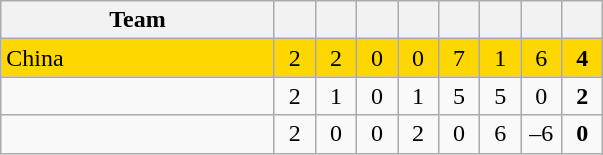<table class=wikitable style="text-align:center">
<tr>
<th width="175">Team</th>
<th width="20"></th>
<th width="20"></th>
<th width="20"></th>
<th width="20"></th>
<th width="20"></th>
<th width="20"></th>
<th width="20"></th>
<th width="20"></th>
</tr>
<tr bgcolor=gold>
<td align=left> China</td>
<td>2</td>
<td>2</td>
<td>0</td>
<td>0</td>
<td>7</td>
<td>1</td>
<td>6</td>
<td><strong>4</strong></td>
</tr>
<tr>
<td align=left></td>
<td>2</td>
<td>1</td>
<td>0</td>
<td>1</td>
<td>5</td>
<td>5</td>
<td>0</td>
<td><strong>2</strong></td>
</tr>
<tr>
<td align=left></td>
<td>2</td>
<td>0</td>
<td>0</td>
<td>2</td>
<td>0</td>
<td>6</td>
<td>–6</td>
<td><strong>0</strong></td>
</tr>
</table>
